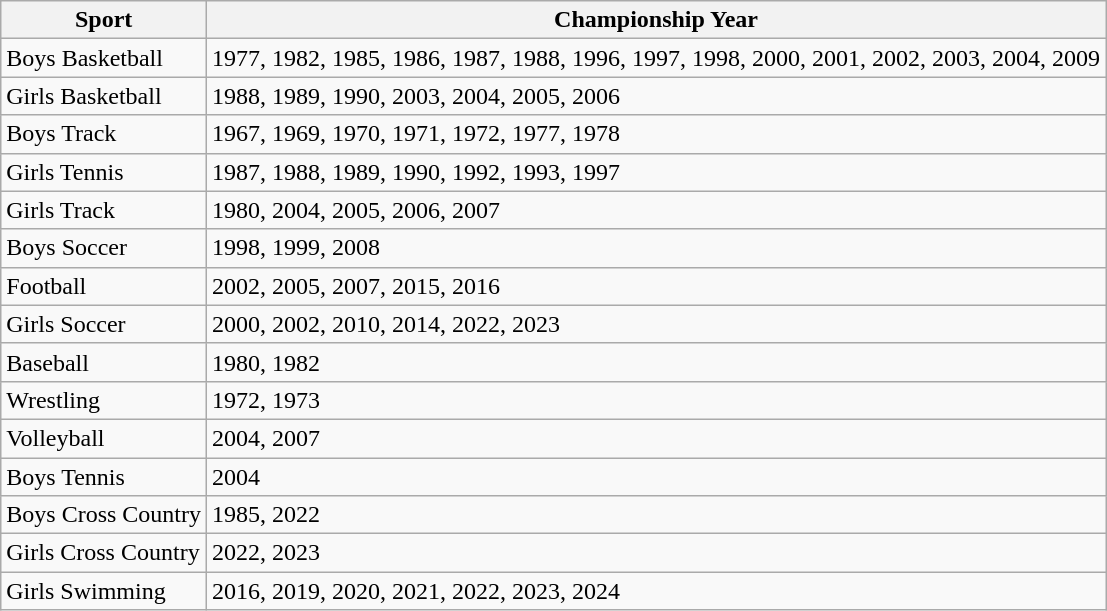<table class="wikitable">
<tr>
<th>Sport</th>
<th>Championship Year</th>
</tr>
<tr>
<td>Boys Basketball</td>
<td>1977, 1982, 1985, 1986, 1987, 1988, 1996, 1997, 1998, 2000, 2001, 2002, 2003, 2004, 2009</td>
</tr>
<tr>
<td>Girls Basketball</td>
<td>1988, 1989, 1990, 2003, 2004, 2005, 2006</td>
</tr>
<tr>
<td>Boys Track</td>
<td>1967, 1969, 1970, 1971, 1972, 1977, 1978</td>
</tr>
<tr>
<td>Girls Tennis</td>
<td>1987, 1988, 1989, 1990, 1992, 1993, 1997</td>
</tr>
<tr>
<td>Girls Track</td>
<td>1980, 2004, 2005, 2006, 2007</td>
</tr>
<tr>
<td>Boys Soccer</td>
<td>1998, 1999, 2008</td>
</tr>
<tr>
<td>Football</td>
<td>2002, 2005, 2007, 2015, 2016</td>
</tr>
<tr>
<td>Girls Soccer</td>
<td>2000, 2002, 2010, 2014, 2022, 2023</td>
</tr>
<tr>
<td>Baseball</td>
<td>1980, 1982</td>
</tr>
<tr>
<td>Wrestling</td>
<td>1972, 1973</td>
</tr>
<tr>
<td>Volleyball</td>
<td>2004, 2007</td>
</tr>
<tr>
<td>Boys Tennis</td>
<td>2004</td>
</tr>
<tr>
<td>Boys Cross Country</td>
<td>1985, 2022</td>
</tr>
<tr>
<td>Girls Cross Country</td>
<td>2022, 2023</td>
</tr>
<tr>
<td>Girls Swimming</td>
<td>2016, 2019, 2020, 2021, 2022, 2023, 2024</td>
</tr>
</table>
